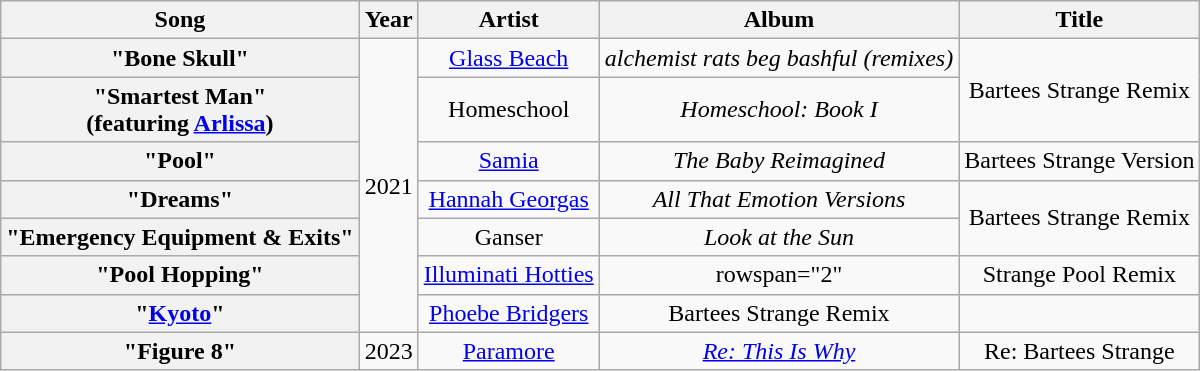<table class="wikitable plainrowheaders" style="text-align:center">
<tr>
<th scope="col">Song</th>
<th scope="col">Year</th>
<th scope="col">Artist</th>
<th scope="col">Album</th>
<th scope="col">Title</th>
</tr>
<tr>
<th scope="row">"Bone Skull"</th>
<td rowspan="7">2021</td>
<td><a href='#'>Glass Beach</a></td>
<td><em>alchemist rats beg bashful (remixes)</em></td>
<td rowspan="2">Bartees Strange Remix</td>
</tr>
<tr>
<th scope="row">"Smartest Man"<br>(featuring <a href='#'>Arlissa</a>)</th>
<td>Homeschool</td>
<td><em>Homeschool: Book I</em></td>
</tr>
<tr>
<th scope="row">"Pool"</th>
<td><a href='#'>Samia</a></td>
<td><em>The Baby Reimagined</em></td>
<td>Bartees Strange Version</td>
</tr>
<tr>
<th scope="row">"Dreams"</th>
<td><a href='#'>Hannah Georgas</a></td>
<td><em>All That Emotion Versions</em></td>
<td rowspan="2">Bartees Strange Remix</td>
</tr>
<tr>
<th scope="row">"Emergency Equipment & Exits"</th>
<td>Ganser</td>
<td><em>Look at the Sun</em></td>
</tr>
<tr>
<th scope="row">"Pool Hopping"</th>
<td><a href='#'>Illuminati Hotties</a></td>
<td>rowspan="2" </td>
<td>Strange Pool Remix</td>
</tr>
<tr>
<th scope="row">"<a href='#'>Kyoto</a>"</th>
<td><a href='#'>Phoebe Bridgers</a></td>
<td>Bartees Strange Remix</td>
</tr>
<tr>
<th scope="row">"Figure 8"</th>
<td>2023</td>
<td><a href='#'>Paramore</a></td>
<td><em><a href='#'>Re: This Is Why</a></em></td>
<td>Re: Bartees Strange</td>
</tr>
</table>
